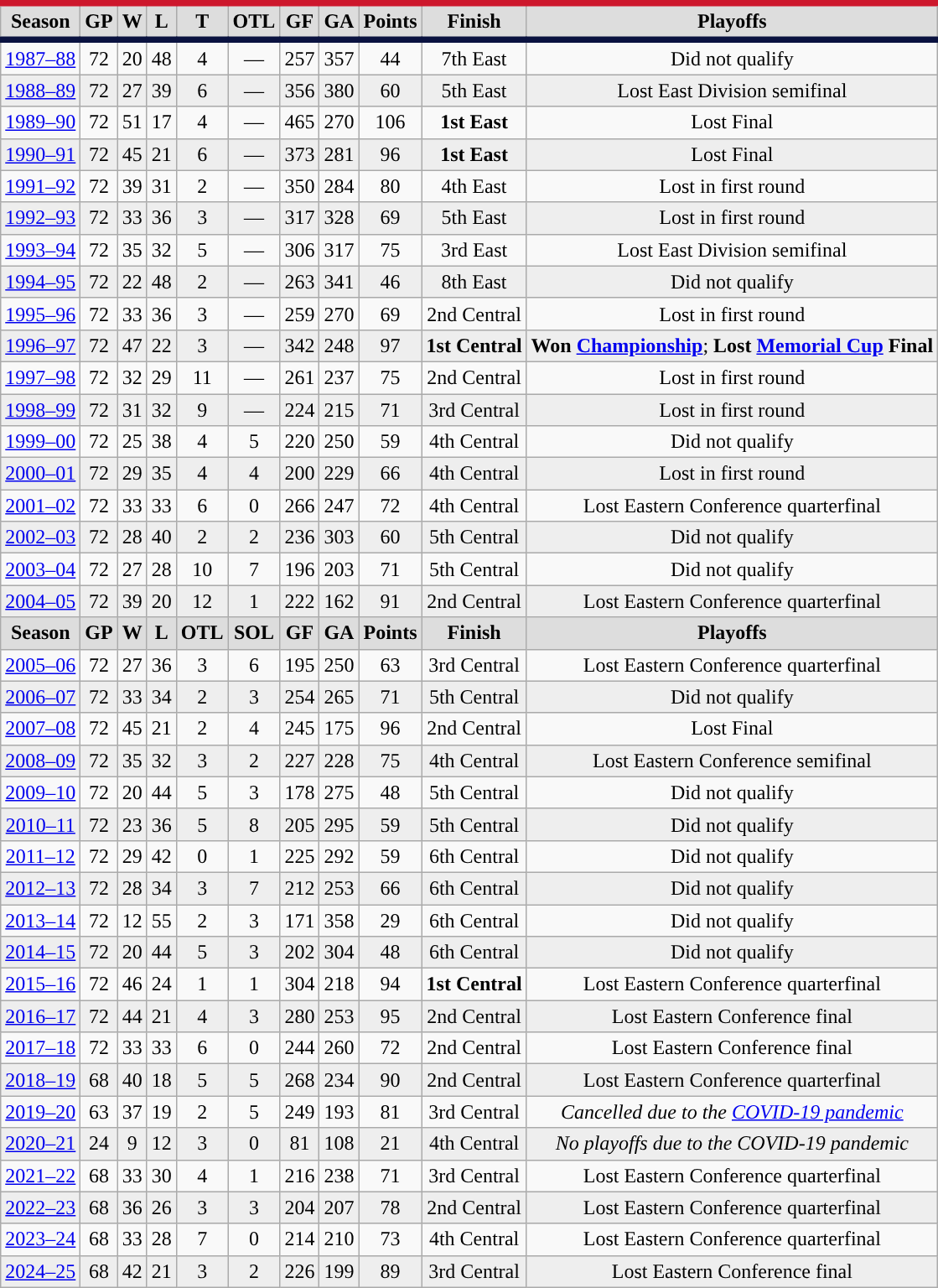<table class="wikitable">
<tr style="text-align:center; background:#dddddd; border-top:#CD172C 5px solid; border-bottom:#0A1240 5px solid;">
<td><strong>Season</strong></td>
<td><strong>GP</strong></td>
<td><strong>W</strong></td>
<td><strong>L</strong></td>
<td><strong>T</strong></td>
<td><strong>OTL</strong></td>
<td><strong>GF</strong></td>
<td><strong>GA </strong></td>
<td><strong>Points</strong></td>
<td><strong>Finish</strong></td>
<td><strong>Playoffs</strong></td>
</tr>
<tr align="center">
<td><a href='#'>1987–88</a></td>
<td>72</td>
<td>20</td>
<td>48</td>
<td>4</td>
<td>—</td>
<td>257</td>
<td>357</td>
<td>44</td>
<td>7th East</td>
<td>Did not qualify</td>
</tr>
<tr align="center" bgcolor="#eeeeee">
<td><a href='#'>1988–89</a></td>
<td>72</td>
<td>27</td>
<td>39</td>
<td>6</td>
<td>—</td>
<td>356</td>
<td>380</td>
<td>60</td>
<td>5th East</td>
<td>Lost East Division semifinal</td>
</tr>
<tr align="center">
<td><a href='#'>1989–90</a></td>
<td>72</td>
<td>51</td>
<td>17</td>
<td>4</td>
<td>—</td>
<td>465</td>
<td>270</td>
<td>106</td>
<td><strong>1st East</strong></td>
<td>Lost Final</td>
</tr>
<tr align="center" bgcolor="#eeeeee">
<td><a href='#'>1990–91</a></td>
<td>72</td>
<td>45</td>
<td>21</td>
<td>6</td>
<td>—</td>
<td>373</td>
<td>281</td>
<td>96</td>
<td><strong>1st East</strong></td>
<td>Lost Final</td>
</tr>
<tr align="center">
<td><a href='#'>1991–92</a></td>
<td>72</td>
<td>39</td>
<td>31</td>
<td>2</td>
<td>—</td>
<td>350</td>
<td>284</td>
<td>80</td>
<td>4th East</td>
<td>Lost in first round</td>
</tr>
<tr align="center" bgcolor="#eeeeee">
<td><a href='#'>1992–93</a></td>
<td>72</td>
<td>33</td>
<td>36</td>
<td>3</td>
<td>—</td>
<td>317</td>
<td>328</td>
<td>69</td>
<td>5th East</td>
<td>Lost in first round</td>
</tr>
<tr align="center">
<td><a href='#'>1993–94</a></td>
<td>72</td>
<td>35</td>
<td>32</td>
<td>5</td>
<td>—</td>
<td>306</td>
<td>317</td>
<td>75</td>
<td>3rd East</td>
<td>Lost East Division semifinal</td>
</tr>
<tr align="center" bgcolor="#eeeeee">
<td><a href='#'>1994–95</a></td>
<td>72</td>
<td>22</td>
<td>48</td>
<td>2</td>
<td>—</td>
<td>263</td>
<td>341</td>
<td>46</td>
<td>8th East</td>
<td>Did not qualify</td>
</tr>
<tr align="center">
<td><a href='#'>1995–96</a></td>
<td>72</td>
<td>33</td>
<td>36</td>
<td>3</td>
<td>—</td>
<td>259</td>
<td>270</td>
<td>69</td>
<td>2nd Central</td>
<td>Lost in first round</td>
</tr>
<tr align="center" bgcolor="#eeeeee">
<td><a href='#'>1996–97</a></td>
<td>72</td>
<td>47</td>
<td>22</td>
<td>3</td>
<td>—</td>
<td>342</td>
<td>248</td>
<td>97</td>
<td><strong>1st Central</strong></td>
<td><strong>Won <a href='#'>Championship</a></strong>; <strong>Lost <a href='#'>Memorial Cup</a> Final</strong></td>
</tr>
<tr align="center">
<td><a href='#'>1997–98</a></td>
<td>72</td>
<td>32</td>
<td>29</td>
<td>11</td>
<td>—</td>
<td>261</td>
<td>237</td>
<td>75</td>
<td>2nd Central</td>
<td>Lost in first round</td>
</tr>
<tr align="center" bgcolor="#eeeeee">
<td><a href='#'>1998–99</a></td>
<td>72</td>
<td>31</td>
<td>32</td>
<td>9</td>
<td>—</td>
<td>224</td>
<td>215</td>
<td>71</td>
<td>3rd Central</td>
<td>Lost in first round</td>
</tr>
<tr align="center">
<td><a href='#'>1999–00</a></td>
<td>72</td>
<td>25</td>
<td>38</td>
<td>4</td>
<td>5</td>
<td>220</td>
<td>250</td>
<td>59</td>
<td>4th Central</td>
<td>Did not qualify</td>
</tr>
<tr align="center" bgcolor="#eeeeee">
<td><a href='#'>2000–01</a></td>
<td>72</td>
<td>29</td>
<td>35</td>
<td>4</td>
<td>4</td>
<td>200</td>
<td>229</td>
<td>66</td>
<td>4th Central</td>
<td>Lost in first round</td>
</tr>
<tr align="center">
<td><a href='#'>2001–02</a></td>
<td>72</td>
<td>33</td>
<td>33</td>
<td>6</td>
<td>0</td>
<td>266</td>
<td>247</td>
<td>72</td>
<td>4th Central</td>
<td>Lost Eastern Conference quarterfinal</td>
</tr>
<tr align="center" bgcolor="#eeeeee">
<td><a href='#'>2002–03</a></td>
<td>72</td>
<td>28</td>
<td>40</td>
<td>2</td>
<td>2</td>
<td>236</td>
<td>303</td>
<td>60</td>
<td>5th Central</td>
<td>Did not qualify</td>
</tr>
<tr align="center">
<td><a href='#'>2003–04</a></td>
<td>72</td>
<td>27</td>
<td>28</td>
<td>10</td>
<td>7</td>
<td>196</td>
<td>203</td>
<td>71</td>
<td>5th Central</td>
<td>Did not qualify</td>
</tr>
<tr align="center" bgcolor="#eeeeee">
<td><a href='#'>2004–05</a></td>
<td>72</td>
<td>39</td>
<td>20</td>
<td>12</td>
<td>1</td>
<td>222</td>
<td>162</td>
<td>91</td>
<td>2nd Central</td>
<td>Lost Eastern Conference quarterfinal</td>
</tr>
<tr align="center"  bgcolor="#dddddd">
<td><strong>Season</strong></td>
<td><strong>GP</strong></td>
<td><strong>W</strong></td>
<td><strong>L</strong></td>
<td><strong>OTL</strong></td>
<td><strong>SOL</strong></td>
<td><strong>GF</strong></td>
<td><strong>GA </strong></td>
<td><strong>Points</strong></td>
<td><strong>Finish</strong></td>
<td><strong>Playoffs</strong></td>
</tr>
<tr align="center">
<td><a href='#'>2005–06</a></td>
<td>72</td>
<td>27</td>
<td>36</td>
<td>3</td>
<td>6</td>
<td>195</td>
<td>250</td>
<td>63</td>
<td>3rd Central</td>
<td>Lost Eastern Conference quarterfinal</td>
</tr>
<tr align="center" bgcolor="#eeeeee">
<td><a href='#'>2006–07</a></td>
<td>72</td>
<td>33</td>
<td>34</td>
<td>2</td>
<td>3</td>
<td>254</td>
<td>265</td>
<td>71</td>
<td>5th Central</td>
<td>Did not qualify</td>
</tr>
<tr align="center">
<td><a href='#'>2007–08</a></td>
<td>72</td>
<td>45</td>
<td>21</td>
<td>2</td>
<td>4</td>
<td>245</td>
<td>175</td>
<td>96</td>
<td>2nd Central</td>
<td>Lost Final</td>
</tr>
<tr align="center" bgcolor="#eeeeee">
<td><a href='#'>2008–09</a></td>
<td>72</td>
<td>35</td>
<td>32</td>
<td>3</td>
<td>2</td>
<td>227</td>
<td>228</td>
<td>75</td>
<td>4th Central</td>
<td>Lost Eastern Conference semifinal</td>
</tr>
<tr align="center">
<td><a href='#'>2009–10</a></td>
<td>72</td>
<td>20</td>
<td>44</td>
<td>5</td>
<td>3</td>
<td>178</td>
<td>275</td>
<td>48</td>
<td>5th Central</td>
<td>Did not qualify</td>
</tr>
<tr align="center" bgcolor="#eeeeee">
<td><a href='#'>2010–11</a></td>
<td>72</td>
<td>23</td>
<td>36</td>
<td>5</td>
<td>8</td>
<td>205</td>
<td>295</td>
<td>59</td>
<td>5th Central</td>
<td>Did not qualify</td>
</tr>
<tr align="center">
<td><a href='#'>2011–12</a></td>
<td>72</td>
<td>29</td>
<td>42</td>
<td>0</td>
<td>1</td>
<td>225</td>
<td>292</td>
<td>59</td>
<td>6th Central</td>
<td>Did not qualify</td>
</tr>
<tr align="center" bgcolor="#eeeeee">
<td><a href='#'>2012–13</a></td>
<td>72</td>
<td>28</td>
<td>34</td>
<td>3</td>
<td>7</td>
<td>212</td>
<td>253</td>
<td>66</td>
<td>6th Central</td>
<td>Did not qualify</td>
</tr>
<tr align="center">
<td><a href='#'>2013–14</a></td>
<td>72</td>
<td>12</td>
<td>55</td>
<td>2</td>
<td>3</td>
<td>171</td>
<td>358</td>
<td>29</td>
<td>6th Central</td>
<td>Did not qualify</td>
</tr>
<tr align="center" bgcolor="#eeeeee">
<td><a href='#'>2014–15</a></td>
<td>72</td>
<td>20</td>
<td>44</td>
<td>5</td>
<td>3</td>
<td>202</td>
<td>304</td>
<td>48</td>
<td>6th Central</td>
<td>Did not qualify</td>
</tr>
<tr align="center">
<td><a href='#'>2015–16</a></td>
<td>72</td>
<td>46</td>
<td>24</td>
<td>1</td>
<td>1</td>
<td>304</td>
<td>218</td>
<td>94</td>
<td><strong>1st Central</strong></td>
<td>Lost Eastern Conference quarterfinal</td>
</tr>
<tr align="center" bgcolor="#eeeeee">
<td><a href='#'>2016–17</a></td>
<td>72</td>
<td>44</td>
<td>21</td>
<td>4</td>
<td>3</td>
<td>280</td>
<td>253</td>
<td>95</td>
<td>2nd Central</td>
<td>Lost Eastern Conference final</td>
</tr>
<tr align="center">
<td><a href='#'>2017–18</a></td>
<td>72</td>
<td>33</td>
<td>33</td>
<td>6</td>
<td>0</td>
<td>244</td>
<td>260</td>
<td>72</td>
<td>2nd Central</td>
<td>Lost Eastern Conference final</td>
</tr>
<tr align="center" bgcolor="#eeeeee">
<td><a href='#'>2018–19</a></td>
<td>68</td>
<td>40</td>
<td>18</td>
<td>5</td>
<td>5</td>
<td>268</td>
<td>234</td>
<td>90</td>
<td>2nd Central</td>
<td>Lost Eastern Conference quarterfinal</td>
</tr>
<tr align="center">
<td><a href='#'>2019–20</a></td>
<td>63</td>
<td>37</td>
<td>19</td>
<td>2</td>
<td>5</td>
<td>249</td>
<td>193</td>
<td>81</td>
<td>3rd Central</td>
<td><em>Cancelled due to the <a href='#'>COVID-19 pandemic</a></em></td>
</tr>
<tr align="center" bgcolor="#eeeeee">
<td><a href='#'>2020–21</a></td>
<td>24</td>
<td>9</td>
<td>12</td>
<td>3</td>
<td>0</td>
<td>81</td>
<td>108</td>
<td>21</td>
<td>4th Central</td>
<td><em>No playoffs due to the COVID-19 pandemic</em></td>
</tr>
<tr align="center">
<td><a href='#'>2021–22</a></td>
<td>68</td>
<td>33</td>
<td>30</td>
<td>4</td>
<td>1</td>
<td>216</td>
<td>238</td>
<td>71</td>
<td>3rd Central</td>
<td>Lost Eastern Conference quarterfinal</td>
</tr>
<tr align="center" bgcolor="#eeeeee">
<td><a href='#'>2022–23</a></td>
<td>68</td>
<td>36</td>
<td>26</td>
<td>3</td>
<td>3</td>
<td>204</td>
<td>207</td>
<td>78</td>
<td>2nd Central</td>
<td>Lost Eastern Conference quarterfinal</td>
</tr>
<tr align="center">
<td><a href='#'>2023–24</a></td>
<td>68</td>
<td>33</td>
<td>28</td>
<td>7</td>
<td>0</td>
<td>214</td>
<td>210</td>
<td>73</td>
<td>4th Central</td>
<td>Lost Eastern Conference quarterfinal</td>
</tr>
<tr align="center" bgcolor="#eeeeee">
<td><a href='#'>2024–25</a></td>
<td>68</td>
<td>42</td>
<td>21</td>
<td>3</td>
<td>2</td>
<td>226</td>
<td>199</td>
<td>89</td>
<td>3rd Central</td>
<td>Lost Eastern Conference final</td>
</tr>
</table>
